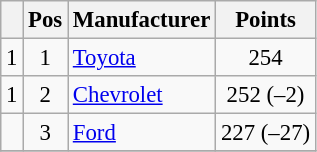<table class="wikitable" style="font-size: 95%;">
<tr>
<th></th>
<th>Pos</th>
<th>Manufacturer</th>
<th>Points</th>
</tr>
<tr>
<td align="left"> 1</td>
<td style="text-align:center;">1</td>
<td><a href='#'>Toyota</a></td>
<td style="text-align:center;">254</td>
</tr>
<tr>
<td align="left"> 1</td>
<td style="text-align:center;">2</td>
<td><a href='#'>Chevrolet</a></td>
<td style="text-align:center;">252 (–2)</td>
</tr>
<tr>
<td align="left"></td>
<td style="text-align:center;">3</td>
<td><a href='#'>Ford</a></td>
<td style="text-align:center;">227 (–27)</td>
</tr>
<tr class="sortbottom">
</tr>
</table>
